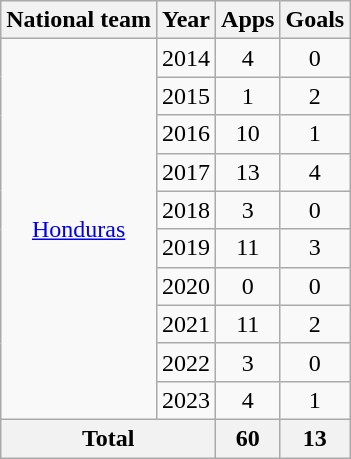<table class=wikitable style=text-align:center>
<tr>
<th>National team</th>
<th>Year</th>
<th>Apps</th>
<th>Goals</th>
</tr>
<tr>
<td rowspan="10"><a href='#'>Honduras</a></td>
<td>2014</td>
<td>4</td>
<td>0</td>
</tr>
<tr>
<td>2015</td>
<td>1</td>
<td>2</td>
</tr>
<tr>
<td>2016</td>
<td>10</td>
<td>1</td>
</tr>
<tr>
<td>2017</td>
<td>13</td>
<td>4</td>
</tr>
<tr>
<td>2018</td>
<td>3</td>
<td>0</td>
</tr>
<tr>
<td>2019</td>
<td>11</td>
<td>3</td>
</tr>
<tr>
<td>2020</td>
<td>0</td>
<td>0</td>
</tr>
<tr>
<td>2021</td>
<td>11</td>
<td>2</td>
</tr>
<tr>
<td>2022</td>
<td>3</td>
<td>0</td>
</tr>
<tr>
<td>2023</td>
<td>4</td>
<td>1</td>
</tr>
<tr>
<th colspan="2">Total</th>
<th>60</th>
<th>13</th>
</tr>
</table>
